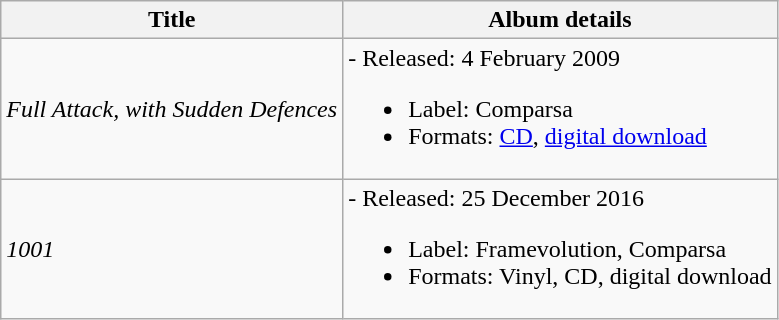<table class="wikitable">
<tr>
<th>Title</th>
<th>Album details</th>
</tr>
<tr>
<td><em>Full Attack, with Sudden Defences</em></td>
<td>- Released: 4 February 2009<br><ul><li>Label: Comparsa</li><li>Formats: <a href='#'>CD</a>, <a href='#'>digital download</a></li></ul></td>
</tr>
<tr>
<td><em>1001</em></td>
<td>- Released: 25 December 2016<br><ul><li>Label: Framevolution, Comparsa</li><li>Formats: Vinyl, CD, digital download</li></ul></td>
</tr>
</table>
